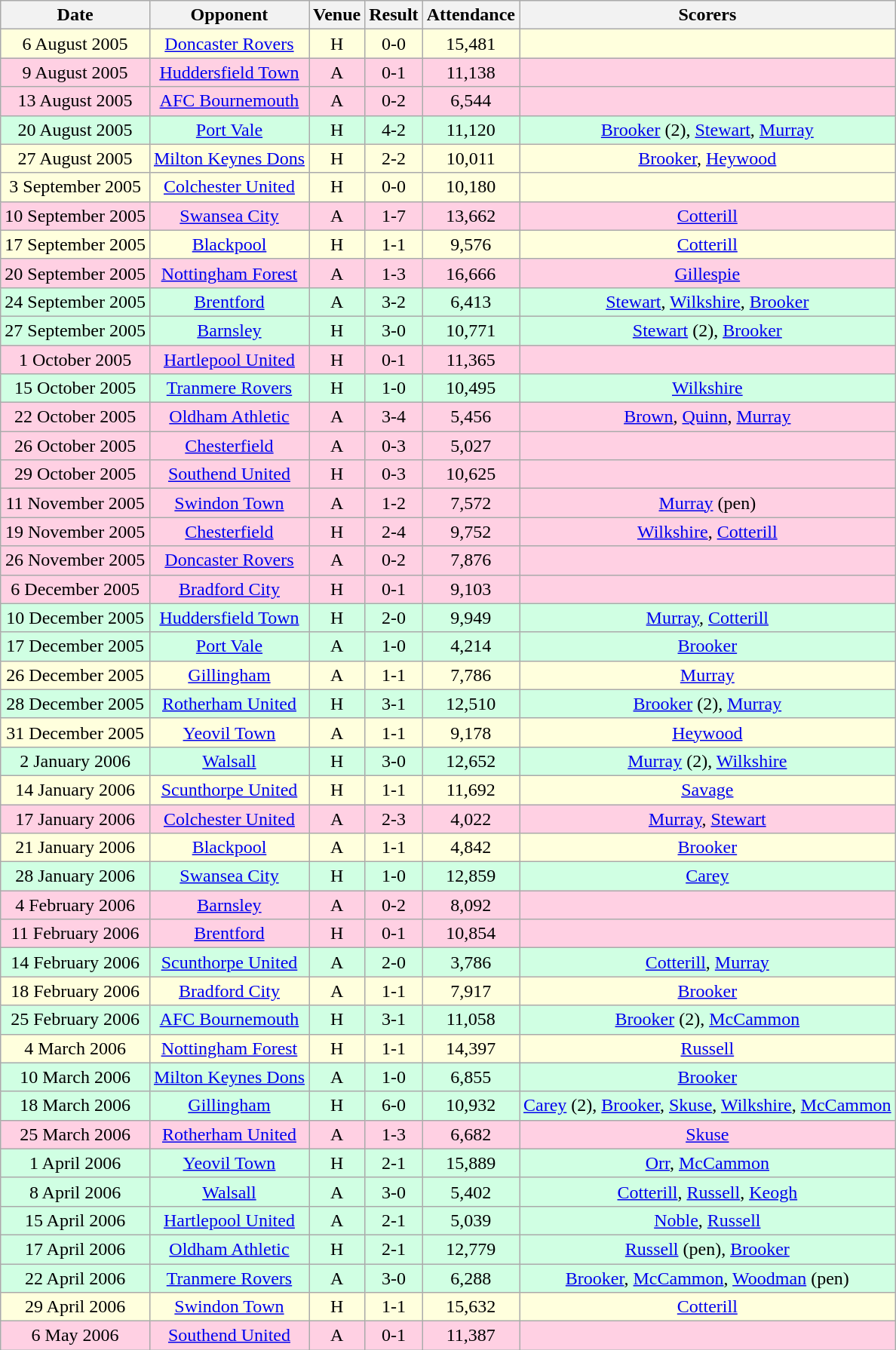<table class="wikitable sortable" style="font-size:100%; text-align:center">
<tr>
<th>Date</th>
<th>Opponent</th>
<th>Venue</th>
<th>Result</th>
<th>Attendance</th>
<th>Scorers</th>
</tr>
<tr style="background-color: #ffffdd;">
<td>6 August 2005</td>
<td><a href='#'>Doncaster Rovers</a></td>
<td>H</td>
<td>0-0</td>
<td>15,481</td>
<td></td>
</tr>
<tr style="background-color: #ffd0e3;">
<td>9 August 2005</td>
<td><a href='#'>Huddersfield Town</a></td>
<td>A</td>
<td>0-1</td>
<td>11,138</td>
<td></td>
</tr>
<tr style="background-color: #ffd0e3;">
<td>13 August 2005</td>
<td><a href='#'>AFC Bournemouth</a></td>
<td>A</td>
<td>0-2</td>
<td>6,544</td>
<td></td>
</tr>
<tr style="background-color: #d0ffe3;">
<td>20 August 2005</td>
<td><a href='#'>Port Vale</a></td>
<td>H</td>
<td>4-2</td>
<td>11,120</td>
<td><a href='#'>Brooker</a> (2), <a href='#'>Stewart</a>, <a href='#'>Murray</a></td>
</tr>
<tr style="background-color: #ffffdd;">
<td>27 August 2005</td>
<td><a href='#'>Milton Keynes Dons</a></td>
<td>H</td>
<td>2-2</td>
<td>10,011</td>
<td><a href='#'>Brooker</a>, <a href='#'>Heywood</a></td>
</tr>
<tr style="background-color: #ffffdd;">
<td>3 September 2005</td>
<td><a href='#'>Colchester United</a></td>
<td>H</td>
<td>0-0</td>
<td>10,180</td>
<td></td>
</tr>
<tr style="background-color: #ffd0e3;">
<td>10 September 2005</td>
<td><a href='#'>Swansea City</a></td>
<td>A</td>
<td>1-7</td>
<td>13,662</td>
<td><a href='#'>Cotterill</a></td>
</tr>
<tr style="background-color: #ffffdd;">
<td>17 September 2005</td>
<td><a href='#'>Blackpool</a></td>
<td>H</td>
<td>1-1</td>
<td>9,576</td>
<td><a href='#'>Cotterill</a></td>
</tr>
<tr style="background-color: #ffd0e3;">
<td>20 September 2005</td>
<td><a href='#'>Nottingham Forest</a></td>
<td>A</td>
<td>1-3</td>
<td>16,666</td>
<td><a href='#'>Gillespie</a></td>
</tr>
<tr style="background-color: #d0ffe3;">
<td>24 September 2005</td>
<td><a href='#'>Brentford</a></td>
<td>A</td>
<td>3-2</td>
<td>6,413</td>
<td><a href='#'>Stewart</a>, <a href='#'>Wilkshire</a>, <a href='#'>Brooker</a></td>
</tr>
<tr style="background-color: #d0ffe3;">
<td>27 September 2005</td>
<td><a href='#'>Barnsley</a></td>
<td>H</td>
<td>3-0</td>
<td>10,771</td>
<td><a href='#'>Stewart</a> (2), <a href='#'>Brooker</a></td>
</tr>
<tr style="background-color: #ffd0e3;">
<td>1 October 2005</td>
<td><a href='#'>Hartlepool United</a></td>
<td>H</td>
<td>0-1</td>
<td>11,365</td>
<td></td>
</tr>
<tr style="background-color: #d0ffe3;">
<td>15 October 2005</td>
<td><a href='#'>Tranmere Rovers</a></td>
<td>H</td>
<td>1-0</td>
<td>10,495</td>
<td><a href='#'>Wilkshire</a></td>
</tr>
<tr style="background-color: #ffd0e3;">
<td>22 October 2005</td>
<td><a href='#'>Oldham Athletic</a></td>
<td>A</td>
<td>3-4</td>
<td>5,456</td>
<td><a href='#'>Brown</a>, <a href='#'>Quinn</a>, <a href='#'>Murray</a></td>
</tr>
<tr style="background-color: #ffd0e3;">
<td>26 October 2005</td>
<td><a href='#'>Chesterfield</a></td>
<td>A</td>
<td>0-3</td>
<td>5,027</td>
<td></td>
</tr>
<tr style="background-color: #ffd0e3;">
<td>29 October 2005</td>
<td><a href='#'>Southend United</a></td>
<td>H</td>
<td>0-3</td>
<td>10,625</td>
<td></td>
</tr>
<tr style="background-color: #ffd0e3;">
<td>11 November 2005</td>
<td><a href='#'>Swindon Town</a></td>
<td>A</td>
<td>1-2</td>
<td>7,572</td>
<td><a href='#'>Murray</a> (pen)</td>
</tr>
<tr style="background-color: #ffd0e3;">
<td>19 November 2005</td>
<td><a href='#'>Chesterfield</a></td>
<td>H</td>
<td>2-4</td>
<td>9,752</td>
<td><a href='#'>Wilkshire</a>, <a href='#'>Cotterill</a></td>
</tr>
<tr style="background-color: #ffd0e3;">
<td>26 November 2005</td>
<td><a href='#'>Doncaster Rovers</a></td>
<td>A</td>
<td>0-2</td>
<td>7,876</td>
<td></td>
</tr>
<tr style="background-color: #ffd0e3;">
<td>6 December 2005</td>
<td><a href='#'>Bradford City</a></td>
<td>H</td>
<td>0-1</td>
<td>9,103</td>
<td></td>
</tr>
<tr style="background-color: #d0ffe3;">
<td>10 December 2005</td>
<td><a href='#'>Huddersfield Town</a></td>
<td>H</td>
<td>2-0</td>
<td>9,949</td>
<td><a href='#'>Murray</a>, <a href='#'>Cotterill</a></td>
</tr>
<tr style="background-color: #d0ffe3;">
<td>17 December 2005</td>
<td><a href='#'>Port Vale</a></td>
<td>A</td>
<td>1-0</td>
<td>4,214</td>
<td><a href='#'>Brooker</a></td>
</tr>
<tr style="background-color: #ffffdd;">
<td>26 December 2005</td>
<td><a href='#'>Gillingham</a></td>
<td>A</td>
<td>1-1</td>
<td>7,786</td>
<td><a href='#'>Murray</a></td>
</tr>
<tr style="background-color: #d0ffe3;">
<td>28 December 2005</td>
<td><a href='#'>Rotherham United</a></td>
<td>H</td>
<td>3-1</td>
<td>12,510</td>
<td><a href='#'>Brooker</a> (2), <a href='#'>Murray</a></td>
</tr>
<tr style="background-color: #ffffdd;">
<td>31 December 2005</td>
<td><a href='#'>Yeovil Town</a></td>
<td>A</td>
<td>1-1</td>
<td>9,178</td>
<td><a href='#'>Heywood</a></td>
</tr>
<tr style="background-color: #d0ffe3;">
<td>2 January 2006</td>
<td><a href='#'>Walsall</a></td>
<td>H</td>
<td>3-0</td>
<td>12,652</td>
<td><a href='#'>Murray</a> (2), <a href='#'>Wilkshire</a></td>
</tr>
<tr style="background-color: #ffffdd;">
<td>14 January 2006</td>
<td><a href='#'>Scunthorpe United</a></td>
<td>H</td>
<td>1-1</td>
<td>11,692</td>
<td><a href='#'>Savage</a></td>
</tr>
<tr style="background-color: #ffd0e3;">
<td>17 January 2006</td>
<td><a href='#'>Colchester United</a></td>
<td>A</td>
<td>2-3</td>
<td>4,022</td>
<td><a href='#'>Murray</a>, <a href='#'>Stewart</a></td>
</tr>
<tr style="background-color: #ffffdd;">
<td>21 January 2006</td>
<td><a href='#'>Blackpool</a></td>
<td>A</td>
<td>1-1</td>
<td>4,842</td>
<td><a href='#'>Brooker</a></td>
</tr>
<tr style="background-color: #d0ffe3;">
<td>28 January 2006</td>
<td><a href='#'>Swansea City</a></td>
<td>H</td>
<td>1-0</td>
<td>12,859</td>
<td><a href='#'>Carey</a></td>
</tr>
<tr style="background-color: #ffd0e3;">
<td>4 February 2006</td>
<td><a href='#'>Barnsley</a></td>
<td>A</td>
<td>0-2</td>
<td>8,092</td>
<td></td>
</tr>
<tr style="background-color: #ffd0e3;">
<td>11 February 2006</td>
<td><a href='#'>Brentford</a></td>
<td>H</td>
<td>0-1</td>
<td>10,854</td>
<td></td>
</tr>
<tr style="background-color: #d0ffe3;">
<td>14 February 2006</td>
<td><a href='#'>Scunthorpe United</a></td>
<td>A</td>
<td>2-0</td>
<td>3,786</td>
<td><a href='#'>Cotterill</a>, <a href='#'>Murray</a></td>
</tr>
<tr style="background-color: #ffffdd;">
<td>18 February 2006</td>
<td><a href='#'>Bradford City</a></td>
<td>A</td>
<td>1-1</td>
<td>7,917</td>
<td><a href='#'>Brooker</a></td>
</tr>
<tr style="background-color: #d0ffe3;">
<td>25 February 2006</td>
<td><a href='#'>AFC Bournemouth</a></td>
<td>H</td>
<td>3-1</td>
<td>11,058</td>
<td><a href='#'>Brooker</a> (2), <a href='#'>McCammon</a></td>
</tr>
<tr style="background-color: #ffffdd;">
<td>4 March 2006</td>
<td><a href='#'>Nottingham Forest</a></td>
<td>H</td>
<td>1-1</td>
<td>14,397</td>
<td><a href='#'>Russell</a></td>
</tr>
<tr style="background-color: #d0ffe3;">
<td>10 March 2006</td>
<td><a href='#'>Milton Keynes Dons</a></td>
<td>A</td>
<td>1-0</td>
<td>6,855</td>
<td><a href='#'>Brooker</a></td>
</tr>
<tr style="background-color: #d0ffe3;">
<td>18 March 2006</td>
<td><a href='#'>Gillingham</a></td>
<td>H</td>
<td>6-0</td>
<td>10,932</td>
<td><a href='#'>Carey</a> (2), <a href='#'>Brooker</a>, <a href='#'>Skuse</a>, <a href='#'>Wilkshire</a>, <a href='#'>McCammon</a></td>
</tr>
<tr style="background-color: #ffd0e3;">
<td>25 March 2006</td>
<td><a href='#'>Rotherham United</a></td>
<td>A</td>
<td>1-3</td>
<td>6,682</td>
<td><a href='#'>Skuse</a></td>
</tr>
<tr style="background-color: #d0ffe3;">
<td>1 April 2006</td>
<td><a href='#'>Yeovil Town</a></td>
<td>H</td>
<td>2-1</td>
<td>15,889</td>
<td><a href='#'>Orr</a>, <a href='#'>McCammon</a></td>
</tr>
<tr style="background-color: #d0ffe3;">
<td>8 April 2006</td>
<td><a href='#'>Walsall</a></td>
<td>A</td>
<td>3-0</td>
<td>5,402</td>
<td><a href='#'>Cotterill</a>, <a href='#'>Russell</a>, <a href='#'>Keogh</a></td>
</tr>
<tr style="background-color: #d0ffe3;">
<td>15 April 2006</td>
<td><a href='#'>Hartlepool United</a></td>
<td>A</td>
<td>2-1</td>
<td>5,039</td>
<td><a href='#'>Noble</a>, <a href='#'>Russell</a></td>
</tr>
<tr style="background-color: #d0ffe3;">
<td>17 April 2006</td>
<td><a href='#'>Oldham Athletic</a></td>
<td>H</td>
<td>2-1</td>
<td>12,779</td>
<td><a href='#'>Russell</a> (pen), <a href='#'>Brooker</a></td>
</tr>
<tr style="background-color: #d0ffe3;">
<td>22 April 2006</td>
<td><a href='#'>Tranmere Rovers</a></td>
<td>A</td>
<td>3-0</td>
<td>6,288</td>
<td><a href='#'>Brooker</a>, <a href='#'>McCammon</a>, <a href='#'>Woodman</a> (pen)</td>
</tr>
<tr style="background-color: #ffffdd;">
<td>29 April 2006</td>
<td><a href='#'>Swindon Town</a></td>
<td>H</td>
<td>1-1</td>
<td>15,632</td>
<td><a href='#'>Cotterill</a></td>
</tr>
<tr style="background-color: #ffd0e3;">
<td>6 May 2006</td>
<td><a href='#'>Southend United</a></td>
<td>A</td>
<td>0-1</td>
<td>11,387</td>
<td></td>
</tr>
</table>
